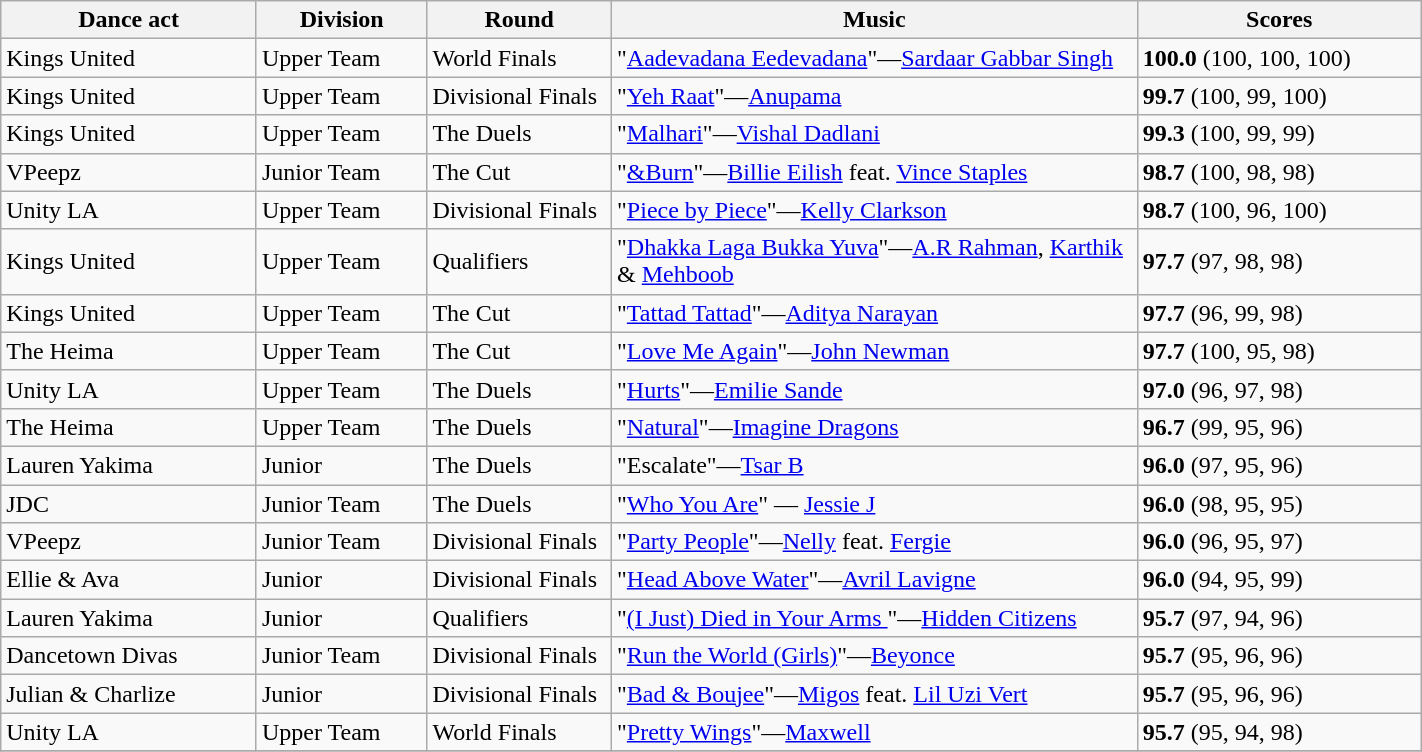<table class="wikitable sortable" style="width:75%;">
<tr>
<th style="width:18%;">Dance act</th>
<th style="width:12%;">Division</th>
<th style="width:13%;">Round</th>
<th style="width:37%;">Music</th>
<th style="width:20%;">Scores</th>
</tr>
<tr>
<td>Kings United</td>
<td>Upper Team</td>
<td>World Finals</td>
<td>"<a href='#'>Aadevadana Eedevadana</a>"—<a href='#'>Sardaar Gabbar Singh</a></td>
<td><strong>100.0</strong> (100, 100, 100)</td>
</tr>
<tr>
<td>Kings United</td>
<td>Upper Team</td>
<td>Divisional Finals</td>
<td>"<a href='#'>Yeh Raat</a>"—<a href='#'>Anupama</a></td>
<td><strong>99.7</strong> (100, 99, 100)</td>
</tr>
<tr>
<td>Kings United</td>
<td>Upper Team</td>
<td>The Duels</td>
<td>"<a href='#'>Malhari</a>"—<a href='#'>Vishal Dadlani</a></td>
<td><strong>99.3</strong> (100, 99, 99)</td>
</tr>
<tr>
<td>VPeepz</td>
<td>Junior Team</td>
<td>The Cut</td>
<td>"<a href='#'>&Burn</a>"—<a href='#'>Billie Eilish</a> feat. <a href='#'>Vince Staples</a></td>
<td><strong>98.7</strong> (100, 98, 98)</td>
</tr>
<tr>
<td>Unity LA</td>
<td>Upper Team</td>
<td>Divisional Finals</td>
<td>"<a href='#'>Piece by Piece</a>"—<a href='#'>Kelly Clarkson</a></td>
<td><strong>98.7</strong> (100, 96, 100)</td>
</tr>
<tr>
<td>Kings United</td>
<td>Upper Team</td>
<td>Qualifiers</td>
<td>"<a href='#'>Dhakka Laga Bukka Yuva</a>"—<a href='#'>A.R Rahman</a>, <a href='#'>Karthik</a> & <a href='#'>Mehboob</a></td>
<td><strong>97.7</strong> (97, 98, 98)</td>
</tr>
<tr>
<td>Kings United</td>
<td>Upper Team</td>
<td>The Cut</td>
<td>"<a href='#'>Tattad Tattad</a>"—<a href='#'>Aditya Narayan</a></td>
<td><strong>97.7</strong> (96, 99, 98)</td>
</tr>
<tr>
<td>The Heima</td>
<td>Upper Team</td>
<td>The Cut</td>
<td>"<a href='#'>Love Me Again</a>"—<a href='#'>John Newman</a></td>
<td><strong>97.7</strong> (100, 95, 98)</td>
</tr>
<tr>
<td>Unity LA</td>
<td>Upper Team</td>
<td>The Duels</td>
<td>"<a href='#'>Hurts</a>"—<a href='#'>Emilie Sande</a></td>
<td><strong>97.0</strong> (96, 97, 98)</td>
</tr>
<tr>
<td>The Heima</td>
<td>Upper Team</td>
<td>The Duels</td>
<td>"<a href='#'>Natural</a>"—<a href='#'>Imagine Dragons</a></td>
<td><strong>96.7</strong> (99, 95, 96)</td>
</tr>
<tr>
<td>Lauren Yakima</td>
<td>Junior</td>
<td>The Duels</td>
<td>"Escalate"—<a href='#'>Tsar B</a></td>
<td><strong>96.0</strong> (97, 95, 96)</td>
</tr>
<tr>
<td>JDC</td>
<td>Junior Team</td>
<td>The Duels</td>
<td>"<a href='#'>Who You Are</a>" — <a href='#'>Jessie J</a></td>
<td><strong>96.0</strong> (98, 95, 95)</td>
</tr>
<tr>
<td>VPeepz</td>
<td>Junior Team</td>
<td>Divisional Finals</td>
<td>"<a href='#'>Party People</a>"—<a href='#'>Nelly</a> feat. <a href='#'>Fergie</a></td>
<td><strong>96.0</strong> (96, 95, 97)</td>
</tr>
<tr>
<td>Ellie & Ava</td>
<td>Junior</td>
<td>Divisional Finals</td>
<td>"<a href='#'>Head Above Water</a>"—<a href='#'>Avril Lavigne</a></td>
<td><strong>96.0</strong> (94, 95, 99)</td>
</tr>
<tr>
<td>Lauren Yakima</td>
<td>Junior</td>
<td>Qualifiers</td>
<td>"<a href='#'>(I Just) Died in Your Arms </a>"—<a href='#'>Hidden Citizens</a></td>
<td><strong>95.7</strong> (97, 94, 96)</td>
</tr>
<tr>
<td>Dancetown Divas</td>
<td>Junior Team</td>
<td>Divisional Finals</td>
<td>"<a href='#'>Run the World (Girls)</a>"—<a href='#'>Beyonce</a></td>
<td><strong>95.7</strong> (95, 96, 96)</td>
</tr>
<tr>
<td>Julian & Charlize</td>
<td>Junior</td>
<td>Divisional Finals</td>
<td>"<a href='#'>Bad & Boujee</a>"—<a href='#'>Migos</a> feat. <a href='#'>Lil Uzi Vert</a></td>
<td><strong>95.7</strong> (95, 96, 96)</td>
</tr>
<tr>
<td>Unity LA</td>
<td>Upper Team</td>
<td>World Finals</td>
<td>"<a href='#'>Pretty Wings</a>"—<a href='#'>Maxwell</a></td>
<td><strong>95.7</strong> (95, 94, 98)</td>
</tr>
<tr>
</tr>
</table>
